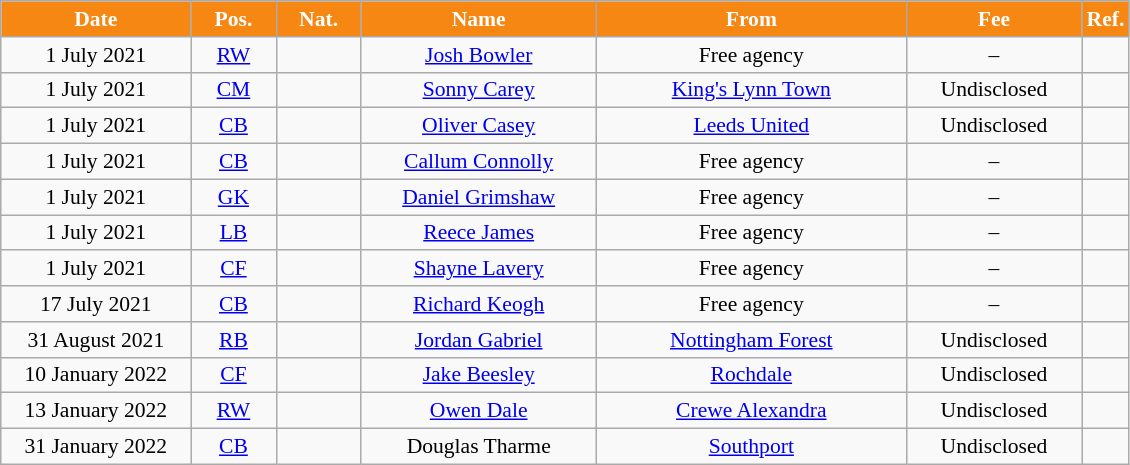<table class="wikitable"  style="text-align:center; font-size:90%; ">
<tr>
<th style="background:#F68712; color:#FFFFFF; width:120px;">Date</th>
<th style="background:#F68712; color:#FFFFFF; width:50px;">Pos.</th>
<th style="background:#F68712; color:#FFFFFF; width:50px;">Nat.</th>
<th style="background:#F68712; color:#FFFFFF; width:150px;">Name</th>
<th style="background:#F68712; color:#FFFFFF; width:200px;">From</th>
<th style="background:#F68712; color:#FFFFFF; width:110px;">Fee</th>
<th style="background:#F68712; color:#FFFFFF; width:25px;">Ref.</th>
</tr>
<tr>
<td>1 July 2021</td>
<td><a href='#'>RW</a></td>
<td></td>
<td><a href='#'>Josh Bowler</a></td>
<td>Free agency</td>
<td>–</td>
<td></td>
</tr>
<tr>
<td>1 July 2021</td>
<td><a href='#'>CM</a></td>
<td></td>
<td><a href='#'>Sonny Carey</a></td>
<td><a href='#'>King's Lynn Town</a></td>
<td>Undisclosed</td>
<td></td>
</tr>
<tr>
<td>1 July 2021</td>
<td><a href='#'>CB</a></td>
<td></td>
<td><a href='#'>Oliver Casey</a></td>
<td><a href='#'>Leeds United</a></td>
<td>Undisclosed</td>
<td></td>
</tr>
<tr>
<td>1 July 2021</td>
<td><a href='#'>CB</a></td>
<td></td>
<td><a href='#'>Callum Connolly</a></td>
<td>Free agency</td>
<td>–</td>
<td></td>
</tr>
<tr>
<td>1 July 2021</td>
<td><a href='#'>GK</a></td>
<td></td>
<td><a href='#'>Daniel Grimshaw</a></td>
<td>Free agency</td>
<td>–</td>
<td></td>
</tr>
<tr>
<td>1 July 2021</td>
<td><a href='#'>LB</a></td>
<td></td>
<td><a href='#'>Reece James</a></td>
<td>Free agency</td>
<td>–</td>
<td></td>
</tr>
<tr>
<td>1 July 2021</td>
<td><a href='#'>CF</a></td>
<td></td>
<td><a href='#'>Shayne Lavery</a></td>
<td>Free agency</td>
<td>–</td>
<td></td>
</tr>
<tr>
<td>17 July 2021</td>
<td><a href='#'>CB</a></td>
<td></td>
<td><a href='#'>Richard Keogh</a></td>
<td>Free agency</td>
<td>–</td>
<td></td>
</tr>
<tr>
<td>31 August 2021</td>
<td><a href='#'>RB</a></td>
<td></td>
<td><a href='#'>Jordan Gabriel</a></td>
<td><a href='#'>Nottingham Forest</a></td>
<td>Undisclosed</td>
<td></td>
</tr>
<tr>
<td>10 January 2022</td>
<td><a href='#'>CF</a></td>
<td></td>
<td><a href='#'>Jake Beesley</a></td>
<td><a href='#'>Rochdale</a></td>
<td>Undisclosed</td>
<td></td>
</tr>
<tr>
<td>13 January 2022</td>
<td><a href='#'>RW</a></td>
<td></td>
<td><a href='#'>Owen Dale</a></td>
<td><a href='#'>Crewe Alexandra</a></td>
<td>Undisclosed</td>
<td></td>
</tr>
<tr>
<td>31 January 2022</td>
<td><a href='#'>CB</a></td>
<td></td>
<td>Douglas Tharme</td>
<td><a href='#'>Southport</a></td>
<td>Undisclosed</td>
<td></td>
</tr>
</table>
